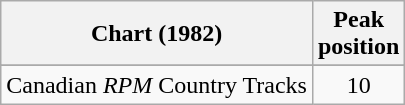<table class="wikitable sortable">
<tr>
<th align="left">Chart (1982)</th>
<th align="center">Peak<br>position</th>
</tr>
<tr>
</tr>
<tr>
<td align="left">Canadian <em>RPM</em> Country Tracks</td>
<td align="center">10</td>
</tr>
</table>
